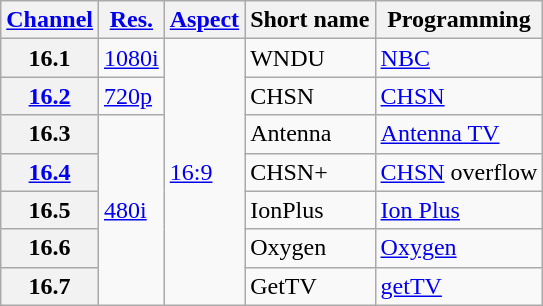<table class="wikitable">
<tr>
<th scope = "col"><a href='#'>Channel</a></th>
<th scope = "col"><a href='#'>Res.</a></th>
<th scope = "col"><a href='#'>Aspect</a></th>
<th scope = "col">Short name</th>
<th scope = "col">Programming</th>
</tr>
<tr>
<th scope = "row">16.1</th>
<td><a href='#'>1080i</a></td>
<td rowspan="7"><a href='#'>16:9</a></td>
<td>WNDU</td>
<td><a href='#'>NBC</a></td>
</tr>
<tr>
<th scope = "row"><a href='#'>16.2</a></th>
<td><a href='#'>720p</a></td>
<td>CHSN</td>
<td><a href='#'>CHSN</a></td>
</tr>
<tr>
<th scope = "row">16.3</th>
<td rowspan="5"><a href='#'>480i</a></td>
<td>Antenna</td>
<td><a href='#'>Antenna TV</a></td>
</tr>
<tr>
<th scope = "row"><a href='#'>16.4</a></th>
<td>CHSN+</td>
<td><a href='#'>CHSN</a> overflow</td>
</tr>
<tr>
<th scope = "row">16.5</th>
<td>IonPlus</td>
<td><a href='#'>Ion Plus</a></td>
</tr>
<tr>
<th Scope = "row">16.6</th>
<td>Oxygen</td>
<td><a href='#'>Oxygen</a></td>
</tr>
<tr>
<th Scope = "row">16.7</th>
<td>GetTV</td>
<td><a href='#'>getTV</a></td>
</tr>
</table>
